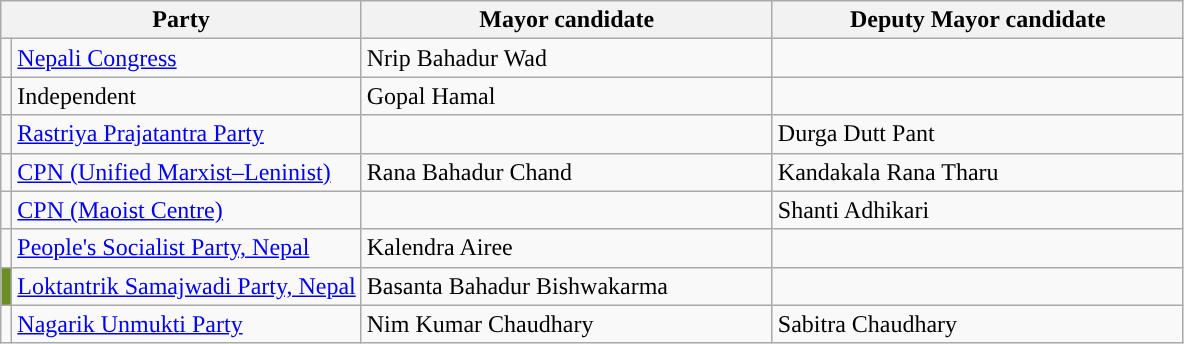<table class="wikitable">
<tr>
<th colspan="2">Party</th>
<th style="width: 200pt;">Mayor candidate</th>
<th style="width: 200pt;">Deputy Mayor candidate</th>
</tr>
<tr>
<td style="background-color:"></td>
<td><a href='#'>Nepali Congress</a></td>
<td>Nrip Bahadur Wad</td>
<td></td>
</tr>
<tr>
<td style="background-color:"></td>
<td>Independent</td>
<td>Gopal Hamal</td>
<td></td>
</tr>
<tr>
<td style="background-color:"></td>
<td><a href='#'>Rastriya Prajatantra Party</a></td>
<td></td>
<td>Durga Dutt Pant</td>
</tr>
<tr>
<td style="background-color:"></td>
<td><a href='#'>CPN (Unified Marxist–Leninist)</a></td>
<td>Rana Bahadur Chand</td>
<td>Kandakala Rana Tharu</td>
</tr>
<tr>
<td style="background-color:"></td>
<td><a href='#'>CPN (Maoist Centre)</a></td>
<td></td>
<td>Shanti Adhikari</td>
</tr>
<tr>
<td style="background-color:"></td>
<td><a href='#'>People's Socialist Party, Nepal</a></td>
<td>Kalendra Airee</td>
<td></td>
</tr>
<tr>
<td style="background-color:olivedrab;"></td>
<td><a href='#'>Loktantrik Samajwadi Party, Nepal</a></td>
<td>Basanta Bahadur Bishwakarma</td>
<td></td>
</tr>
<tr>
<td style="background-color:"></td>
<td><a href='#'>Nagarik Unmukti Party</a></td>
<td>Nim Kumar Chaudhary</td>
<td>Sabitra Chaudhary</td>
</tr>
</table>
